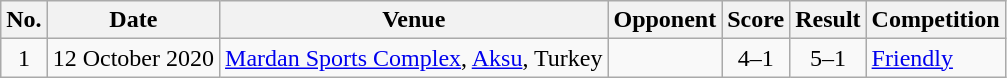<table class="wikitable sortable">
<tr>
<th scope="col">No.</th>
<th scope="col">Date</th>
<th scope="col">Venue</th>
<th scope="col">Opponent</th>
<th scope="col">Score</th>
<th scope="col">Result</th>
<th scope="col">Competition</th>
</tr>
<tr>
<td align="center">1</td>
<td>12 October 2020</td>
<td><a href='#'>Mardan Sports Complex</a>, <a href='#'>Aksu</a>, Turkey</td>
<td></td>
<td align="center">4–1</td>
<td align="center">5–1</td>
<td><a href='#'>Friendly</a></td>
</tr>
</table>
